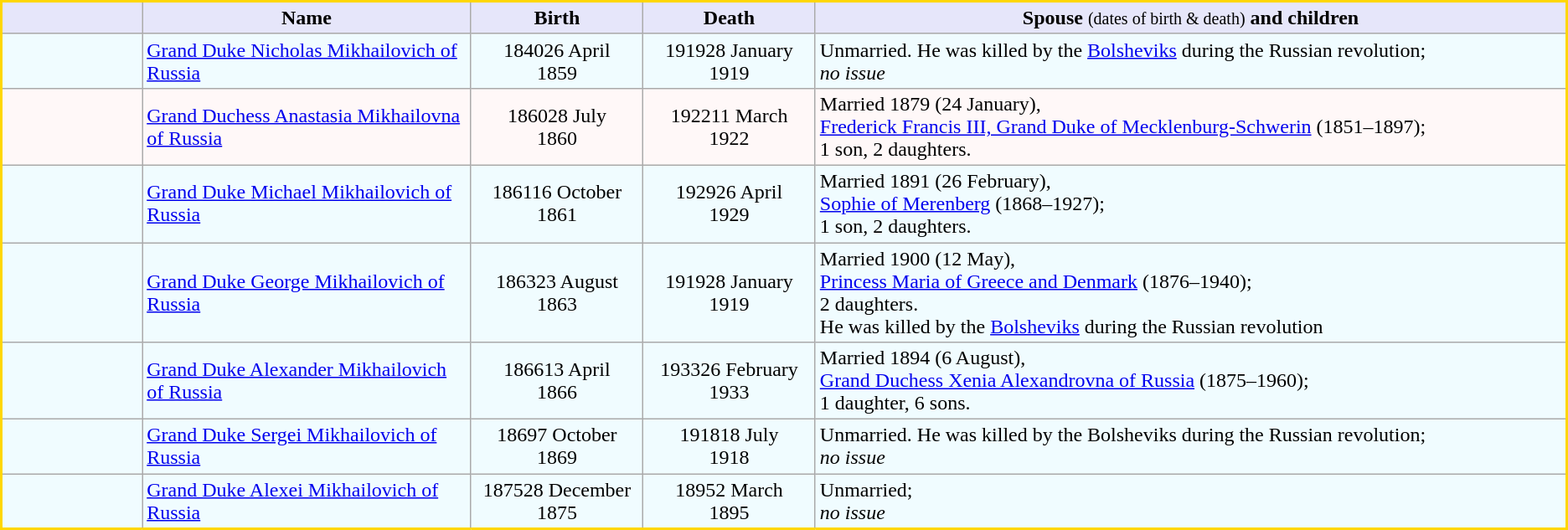<table class="wikitable sortable" style="border:2px solid gold">
<tr bgcolor=lavender style="text-align:center">
<td class="unsortable" width="9%"> </td>
<td width="21%"><strong>Name</strong></td>
<td width="11%"><strong>Birth</strong></td>
<td width="11%"><strong>Death</strong></td>
<td width="48%"><strong>Spouse</strong> <small>(dates of birth & death)</small> <strong>and children</strong></td>
</tr>
<tr bgcolor=f0fcff>
<td align=center></td>
<td><a href='#'>Grand Duke Nicholas Mikhailovich of Russia</a> <br></td>
<td align="center"><span>1840</span>26 April<br>1859</td>
<td align=center><span>1919</span>28 January<br>1919</td>
<td bgcolor=f0fcff>Unmarried. He was killed by the <a href='#'>Bolsheviks</a> during the Russian revolution;<br><em>no issue</em></td>
</tr>
<tr bgcolor=fff8f8>
<td align=center></td>
<td><a href='#'>Grand Duchess Anastasia Mikhailovna of Russia</a></td>
<td align=center><span>1860</span>28 July<br>1860</td>
<td align=center><span>1922</span>11 March <br>1922</td>
<td bgcolor=fff8f8>Married 1879 (24 January),<br><a href='#'>Frederick Francis III, Grand Duke of Mecklenburg-Schwerin</a> (1851–1897);<br> 1 son, 2 daughters.</td>
</tr>
<tr bgcolor=f0fcff>
<td align=center></td>
<td><a href='#'>Grand Duke Michael Mikhailovich of Russia</a></td>
<td align=center><span>1861</span>16 October <br>1861</td>
<td align=center><span>1929</span>26 April<br>1929</td>
<td bgcolor=f0fcff>Married 1891 (26 February),<br> <a href='#'>Sophie of Merenberg</a> (1868–1927);<br> 1 son, 2 daughters.</td>
</tr>
<tr bgcolor=f0fcff>
<td align=center></td>
<td><a href='#'>Grand Duke George Mikhailovich of Russia</a></td>
<td align=center><span>1863</span>23 August<br>1863</td>
<td align=center><span>1919</span>28 January<br>1919</td>
<td bgcolor=f0fcff>Married 1900 (12 May),<br> <a href='#'>Princess Maria of Greece and Denmark</a> (1876–1940);<br> 2 daughters.<br>He was killed by the <a href='#'>Bolsheviks</a> during the Russian revolution</td>
</tr>
<tr bgcolor=f0fcff>
<td align=center></td>
<td><a href='#'>Grand Duke Alexander Mikhailovich of Russia</a></td>
<td align=center><span>1866</span>13 April<br>1866</td>
<td align=center><span>1933</span>26 February<br>1933</td>
<td bgcolor=f0fcff>Married 1894 (6 August),<br><a href='#'>Grand Duchess Xenia Alexandrovna of Russia</a> (1875–1960);<br> 1 daughter, 6 sons.</td>
</tr>
<tr bgcolor=f0fcff>
<td align=center></td>
<td><a href='#'>Grand Duke Sergei Mikhailovich of Russia</a></td>
<td align=center><span>1869</span>7 October<br>1869</td>
<td align=center><span>1918</span>18 July<br>1918</td>
<td>Unmarried. He was killed by the Bolsheviks during the Russian revolution;<br> <em>no issue</em></td>
</tr>
<tr bgcolor=f0fcff>
<td align=center></td>
<td><a href='#'>Grand Duke Alexei Mikhailovich of Russia</a></td>
<td align=center><span>1875</span>28 December<br>1875</td>
<td align=center><span>1895</span>2 March<br>1895</td>
<td bgcolor=f0fcff>Unmarried;<br> <em>no issue</em></td>
</tr>
<tr bgcolor=fff8f8>
</tr>
<tr>
</tr>
</table>
